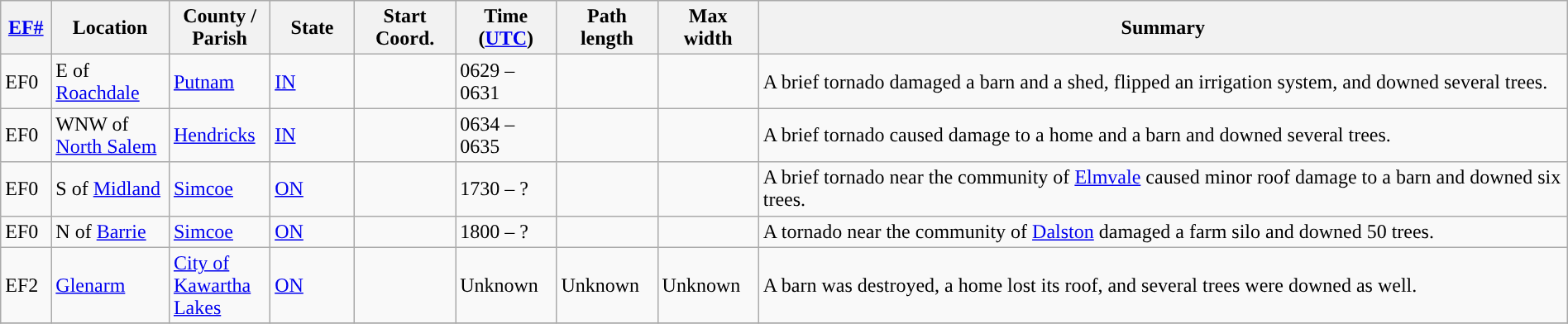<table class="wikitable sortable" style="width:100%;">
<tr>
<th scope="col" width="3%" align="center"><a href='#'>EF#</a></th>
<th scope="col" width="7%" align="center" class="unsortable">Location</th>
<th scope="col" width="6%" align="center" class="unsortable">County / Parish</th>
<th scope="col" width="5%" align="center">State</th>
<th scope="col" width="6%" align="center">Start Coord.</th>
<th scope="col" width="6%" align="center">Time (<a href='#'>UTC</a>)</th>
<th scope="col" width="6%" align="center">Path length</th>
<th scope="col" width="6%" align="center">Max width</th>
<th scope="col" width="48%" class="unsortable" align="center">Summary</th>
</tr>
<tr>
<td>EF0</td>
<td>E of <a href='#'>Roachdale</a></td>
<td><a href='#'>Putnam</a></td>
<td><a href='#'>IN</a></td>
<td></td>
<td>0629 – 0631</td>
<td></td>
<td></td>
<td>A brief tornado damaged a barn and a shed, flipped an irrigation system, and downed several trees.</td>
</tr>
<tr>
<td>EF0</td>
<td>WNW of <a href='#'>North Salem</a></td>
<td><a href='#'>Hendricks</a></td>
<td><a href='#'>IN</a></td>
<td></td>
<td>0634 – 0635</td>
<td></td>
<td></td>
<td>A brief tornado caused damage to a home and a barn and downed several trees.</td>
</tr>
<tr>
<td>EF0</td>
<td>S of <a href='#'>Midland</a></td>
<td><a href='#'>Simcoe</a></td>
<td><a href='#'>ON</a></td>
<td></td>
<td>1730 – ?</td>
<td></td>
<td></td>
<td>A brief tornado near the community of <a href='#'>Elmvale</a> caused minor roof damage to a barn and downed six trees.</td>
</tr>
<tr>
<td>EF0</td>
<td>N of <a href='#'>Barrie</a></td>
<td><a href='#'>Simcoe</a></td>
<td><a href='#'>ON</a></td>
<td></td>
<td>1800 – ?</td>
<td></td>
<td></td>
<td>A tornado near the community of <a href='#'>Dalston</a> damaged a farm silo and downed 50 trees.</td>
</tr>
<tr>
<td>EF2</td>
<td><a href='#'>Glenarm</a></td>
<td><a href='#'>City of Kawartha Lakes</a></td>
<td><a href='#'>ON</a></td>
<td></td>
<td>Unknown</td>
<td>Unknown</td>
<td>Unknown</td>
<td>A barn was destroyed, a home lost its roof, and several trees were downed as well.</td>
</tr>
<tr>
</tr>
</table>
